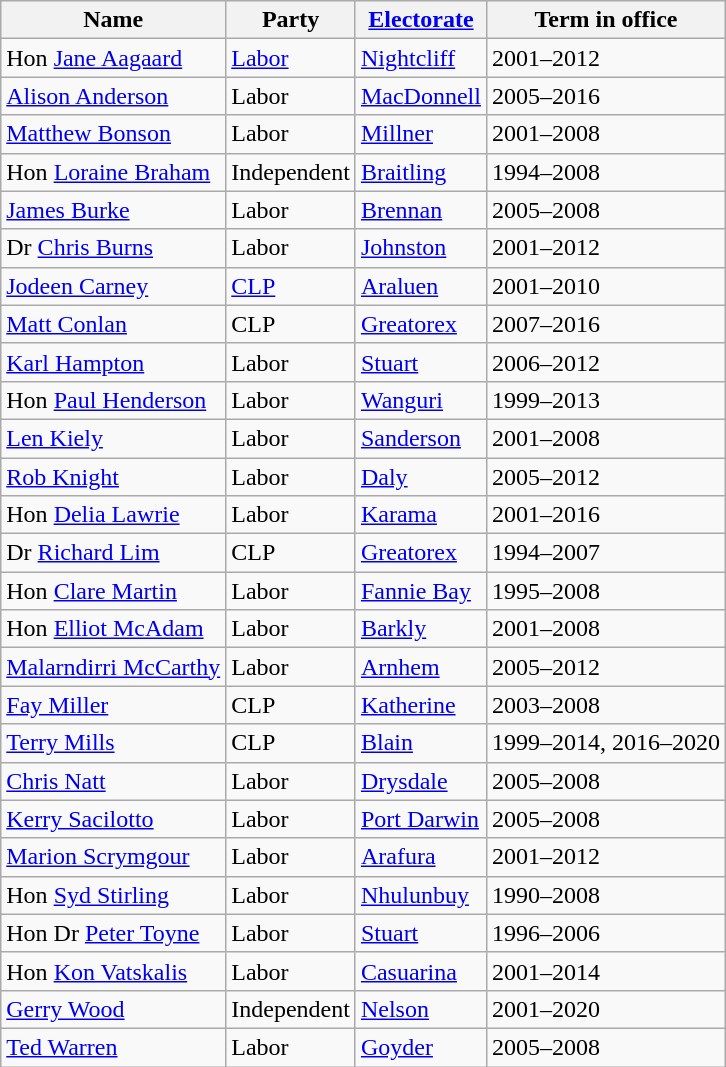<table class="wikitable sortable">
<tr>
<th><strong>Name</strong></th>
<th><strong>Party</strong></th>
<th><strong><a href='#'>Electorate</a></strong></th>
<th><strong>Term in office</strong></th>
</tr>
<tr>
<td>Hon <a href='#'>Jane Aagaard</a></td>
<td><a href='#'>Labor</a></td>
<td><a href='#'>Nightcliff</a></td>
<td>2001–2012</td>
</tr>
<tr>
<td><a href='#'>Alison Anderson</a></td>
<td>Labor</td>
<td><a href='#'>MacDonnell</a></td>
<td>2005–2016</td>
</tr>
<tr>
<td><a href='#'>Matthew Bonson</a></td>
<td>Labor</td>
<td><a href='#'>Millner</a></td>
<td>2001–2008</td>
</tr>
<tr>
<td>Hon <a href='#'>Loraine Braham</a></td>
<td>Independent</td>
<td><a href='#'>Braitling</a></td>
<td>1994–2008</td>
</tr>
<tr>
<td><a href='#'>James Burke</a></td>
<td>Labor</td>
<td><a href='#'>Brennan</a></td>
<td>2005–2008</td>
</tr>
<tr>
<td>Dr <a href='#'>Chris Burns</a></td>
<td>Labor</td>
<td><a href='#'>Johnston</a></td>
<td>2001–2012</td>
</tr>
<tr>
<td><a href='#'>Jodeen Carney</a></td>
<td><a href='#'>CLP</a></td>
<td><a href='#'>Araluen</a></td>
<td>2001–2010</td>
</tr>
<tr>
<td><a href='#'>Matt Conlan</a> </td>
<td>CLP</td>
<td><a href='#'>Greatorex</a></td>
<td>2007–2016</td>
</tr>
<tr>
<td><a href='#'>Karl Hampton</a> </td>
<td>Labor</td>
<td><a href='#'>Stuart</a></td>
<td>2006–2012</td>
</tr>
<tr>
<td>Hon <a href='#'>Paul Henderson</a></td>
<td>Labor</td>
<td><a href='#'>Wanguri</a></td>
<td>1999–2013</td>
</tr>
<tr>
<td><a href='#'>Len Kiely</a></td>
<td>Labor</td>
<td><a href='#'>Sanderson</a></td>
<td>2001–2008</td>
</tr>
<tr>
<td><a href='#'>Rob Knight</a></td>
<td>Labor</td>
<td><a href='#'>Daly</a></td>
<td>2005–2012</td>
</tr>
<tr>
<td>Hon <a href='#'>Delia Lawrie</a></td>
<td>Labor</td>
<td><a href='#'>Karama</a></td>
<td>2001–2016</td>
</tr>
<tr>
<td>Dr <a href='#'>Richard Lim</a> </td>
<td>CLP</td>
<td><a href='#'>Greatorex</a></td>
<td>1994–2007</td>
</tr>
<tr>
<td>Hon <a href='#'>Clare Martin</a></td>
<td>Labor</td>
<td><a href='#'>Fannie Bay</a></td>
<td>1995–2008</td>
</tr>
<tr>
<td>Hon <a href='#'>Elliot McAdam</a></td>
<td>Labor</td>
<td><a href='#'>Barkly</a></td>
<td>2001–2008</td>
</tr>
<tr>
<td><a href='#'>Malarndirri McCarthy</a> </td>
<td>Labor</td>
<td><a href='#'>Arnhem</a></td>
<td>2005–2012</td>
</tr>
<tr>
<td><a href='#'>Fay Miller</a></td>
<td>CLP</td>
<td><a href='#'>Katherine</a></td>
<td>2003–2008</td>
</tr>
<tr>
<td><a href='#'>Terry Mills</a></td>
<td>CLP</td>
<td><a href='#'>Blain</a></td>
<td>1999–2014, 2016–2020</td>
</tr>
<tr>
<td><a href='#'>Chris Natt</a></td>
<td>Labor</td>
<td><a href='#'>Drysdale</a></td>
<td>2005–2008</td>
</tr>
<tr>
<td><a href='#'>Kerry Sacilotto</a></td>
<td>Labor</td>
<td><a href='#'>Port Darwin</a></td>
<td>2005–2008</td>
</tr>
<tr>
<td><a href='#'>Marion Scrymgour</a></td>
<td>Labor</td>
<td><a href='#'>Arafura</a></td>
<td>2001–2012</td>
</tr>
<tr>
<td>Hon <a href='#'>Syd Stirling</a></td>
<td>Labor</td>
<td><a href='#'>Nhulunbuy</a></td>
<td>1990–2008</td>
</tr>
<tr>
<td>Hon Dr <a href='#'>Peter Toyne</a> </td>
<td>Labor</td>
<td><a href='#'>Stuart</a></td>
<td>1996–2006</td>
</tr>
<tr>
<td>Hon <a href='#'>Kon Vatskalis</a></td>
<td>Labor</td>
<td><a href='#'>Casuarina</a></td>
<td>2001–2014</td>
</tr>
<tr>
<td><a href='#'>Gerry Wood</a></td>
<td>Independent</td>
<td><a href='#'>Nelson</a></td>
<td>2001–2020</td>
</tr>
<tr>
<td><a href='#'>Ted Warren</a></td>
<td>Labor</td>
<td><a href='#'>Goyder</a></td>
<td>2005–2008</td>
</tr>
</table>
